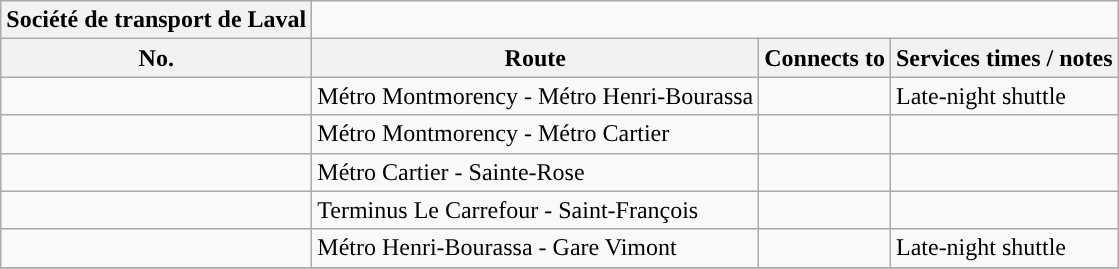<table class="wikitable" align="center">
<tr>
<th style="background: #">Société de transport de Laval</th>
</tr>
<tr>
<th>No.</th>
<th>Route</th>
<th>Connects to</th>
<th>Services times / notes</th>
</tr>
<tr>
<td></td>
<td>Métro Montmorency - Métro Henri-Bourassa</td>
<td></td>
<td>Late-night shuttle</td>
</tr>
<tr>
<td></td>
<td>Métro Montmorency - Métro Cartier</td>
<td></td>
<td></td>
</tr>
<tr>
<td></td>
<td>Métro Cartier - Sainte-Rose</td>
<td></td>
<td></td>
</tr>
<tr>
<td></td>
<td>Terminus Le Carrefour - Saint-François</td>
<td></td>
<td></td>
</tr>
<tr>
<td></td>
<td>Métro Henri-Bourassa - Gare Vimont</td>
<td></td>
<td>Late-night shuttle</td>
</tr>
<tr>
</tr>
</table>
